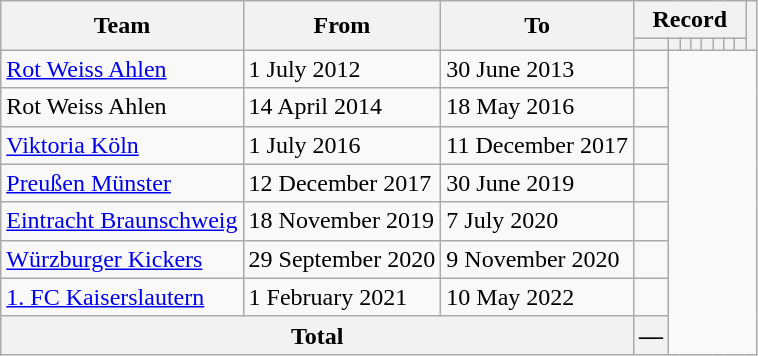<table class="wikitable" style="text-align: center">
<tr>
<th rowspan="2">Team</th>
<th rowspan="2">From</th>
<th rowspan="2">To</th>
<th colspan="8">Record</th>
<th rowspan=2></th>
</tr>
<tr>
<th></th>
<th></th>
<th></th>
<th></th>
<th></th>
<th></th>
<th></th>
<th></th>
</tr>
<tr>
<td align=left><a href='#'>Rot Weiss Ahlen</a></td>
<td align=left>1 July 2012</td>
<td align=left>30 June 2013<br></td>
<td></td>
</tr>
<tr>
<td align=left>Rot Weiss Ahlen</td>
<td align=left>14 April 2014</td>
<td align=left>18 May 2016<br></td>
<td></td>
</tr>
<tr>
<td align=left><a href='#'>Viktoria Köln</a></td>
<td align=left>1 July 2016</td>
<td align=left>11 December 2017<br></td>
<td></td>
</tr>
<tr>
<td align=left><a href='#'>Preußen Münster</a></td>
<td align=left>12 December 2017</td>
<td align=left>30 June 2019<br></td>
<td></td>
</tr>
<tr>
<td align=left><a href='#'>Eintracht Braunschweig</a></td>
<td align=left>18 November 2019</td>
<td align=left>7 July 2020<br></td>
<td></td>
</tr>
<tr>
<td align=left><a href='#'>Würzburger Kickers</a></td>
<td align=left>29 September 2020</td>
<td align=left>9 November 2020<br></td>
<td></td>
</tr>
<tr>
<td align=left><a href='#'>1. FC Kaiserslautern</a></td>
<td align=left>1 February 2021</td>
<td align=left>10 May 2022<br></td>
<td></td>
</tr>
<tr>
<th colspan="3">Total<br></th>
<th>—</th>
</tr>
</table>
